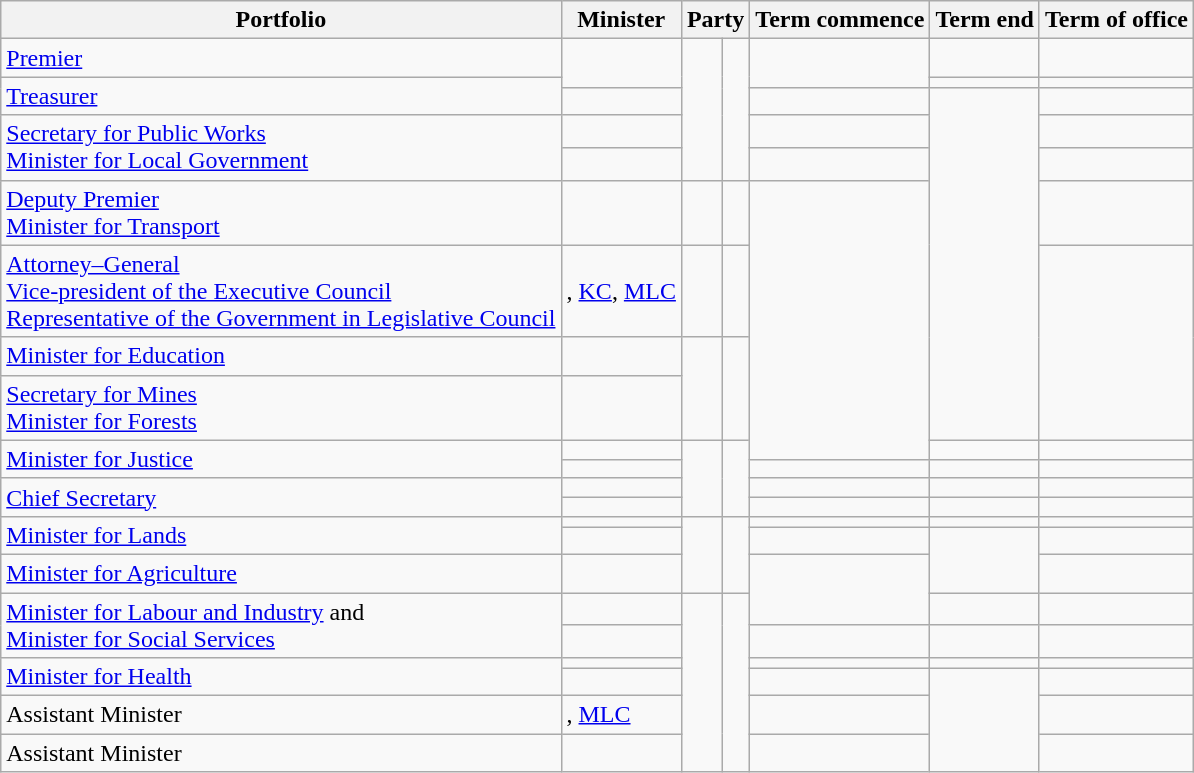<table class="wikitable sortable">
<tr>
<th>Portfolio</th>
<th>Minister</th>
<th colspan=2>Party</th>
<th>Term commence</th>
<th>Term end</th>
<th>Term of office</th>
</tr>
<tr>
<td><a href='#'>Premier</a></td>
<td rowspan="2"></td>
<td rowspan="5" > </td>
<td rowspan="5"></td>
<td rowspan="2" align="center"></td>
<td align="center"></td>
<td align="right"></td>
</tr>
<tr>
<td rowspan="2"><a href='#'>Treasurer</a></td>
<td align="center"></td>
<td align="right"></td>
</tr>
<tr>
<td></td>
<td align="center"></td>
<td rowspan="7" align="center"></td>
<td align="right"></td>
</tr>
<tr>
<td rowspan="2"><a href='#'>Secretary for Public Works</a><br><a href='#'>Minister for Local Government</a></td>
<td></td>
<td align="center"></td>
<td align="right"></td>
</tr>
<tr>
<td></td>
<td align="center"></td>
<td align="right"></td>
</tr>
<tr>
<td><a href='#'>Deputy Premier</a><br><a href='#'>Minister for Transport</a></td>
<td></td>
<td> </td>
<td></td>
<td rowspan="5" align="center"></td>
<td align="right"></td>
</tr>
<tr>
<td><a href='#'>Attorney–General</a><br><a href='#'>Vice-president of the Executive Council</a><br><a href='#'>Representative of the Government in Legislative Council</a></td>
<td>, <a href='#'>KC</a>, <a href='#'>MLC</a></td>
<td> </td>
<td></td>
<td rowspan="3" align="right"></td>
</tr>
<tr>
<td><a href='#'>Minister for Education</a></td>
<td></td>
<td rowspan="2" > </td>
<td rowspan="2"></td>
</tr>
<tr>
<td><a href='#'>Secretary for Mines</a><br><a href='#'>Minister for Forests</a></td>
<td></td>
</tr>
<tr>
<td rowspan="2"><a href='#'>Minister for Justice</a></td>
<td></td>
<td rowspan="4" > </td>
<td rowspan="4"></td>
<td align="center"></td>
<td align="right"></td>
</tr>
<tr>
<td></td>
<td align="center"></td>
<td align="center"></td>
<td align="right"></td>
</tr>
<tr>
<td rowspan="2"><a href='#'>Chief Secretary</a></td>
<td></td>
<td align="center"></td>
<td align="center"></td>
<td align="right"></td>
</tr>
<tr>
<td></td>
<td align="center"></td>
<td align="center"></td>
<td align="right"></td>
</tr>
<tr>
<td rowspan="2"><a href='#'>Minister for Lands</a></td>
<td></td>
<td rowspan="3" > </td>
<td rowspan="3"></td>
<td align="center"></td>
<td align="center"></td>
<td align="right"></td>
</tr>
<tr>
<td></td>
<td align="center"></td>
<td rowspan="2" align="center"></td>
<td align="right"></td>
</tr>
<tr>
<td><a href='#'>Minister for Agriculture</a></td>
<td></td>
<td rowspan="2" align="center"></td>
<td align="right"></td>
</tr>
<tr>
<td rowspan="2"><a href='#'>Minister for Labour and Industry</a> and<br><a href='#'>Minister for Social Services</a></td>
<td></td>
<td rowspan="6" > </td>
<td rowspan="6"></td>
<td align="center"></td>
<td align="right"></td>
</tr>
<tr>
<td></td>
<td align="center"></td>
<td align="center"></td>
<td align="right"></td>
</tr>
<tr>
<td rowspan="2"><a href='#'>Minister for Health</a></td>
<td></td>
<td align="center"></td>
<td align="center"></td>
<td align="right"></td>
</tr>
<tr>
<td></td>
<td align="center"></td>
<td rowspan="3" align="center"></td>
<td align="right"></td>
</tr>
<tr>
<td>Assistant Minister</td>
<td>, <a href='#'>MLC</a></td>
<td align="center"></td>
<td align="right"></td>
</tr>
<tr>
<td>Assistant Minister</td>
<td></td>
<td align="center"></td>
<td align="right"></td>
</tr>
</table>
